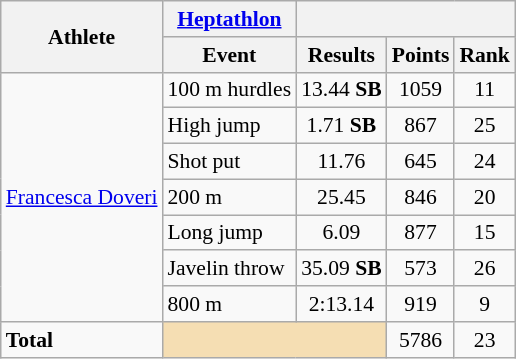<table class=wikitable style="font-size:90%; border: ;">
<tr>
<th rowspan="2">Athlete</th>
<th style=><a href='#'>Heptathlon</a></th>
<th colspan="3"></th>
</tr>
<tr>
<th style=>Event</th>
<th>Results</th>
<th>Points</th>
<th>Rank</th>
</tr>
<tr style=";">
<td rowspan="7"><a href='#'>Francesca Doveri</a></td>
<td style=>100 m hurdles</td>
<td align=center>13.44 <strong>SB</strong></td>
<td align=center>1059</td>
<td align=center>11</td>
</tr>
<tr>
<td style=>High jump</td>
<td align=center>1.71 <strong>SB</strong></td>
<td align=center>867</td>
<td align=center>25</td>
</tr>
<tr>
<td style=>Shot put</td>
<td align=center>11.76</td>
<td align=center>645</td>
<td align=center>24</td>
</tr>
<tr>
<td style=>200 m</td>
<td align=center>25.45</td>
<td align=center>846</td>
<td align=center>20</td>
</tr>
<tr>
<td style=>Long jump</td>
<td align=center>6.09</td>
<td align=center>877</td>
<td align=center>15</td>
</tr>
<tr>
<td style=>Javelin throw</td>
<td align=center>35.09 <strong>SB</strong></td>
<td align=center>573</td>
<td align=center>26</td>
</tr>
<tr>
<td style=>800 m</td>
<td align=center>2:13.14</td>
<td align=center>919</td>
<td align=center>9</td>
</tr>
<tr style=";">
<td style=><strong>Total</strong></td>
<td colspan="2" style="background:wheat; ;"></td>
<td align=center>5786</td>
<td align=center>23</td>
</tr>
</table>
